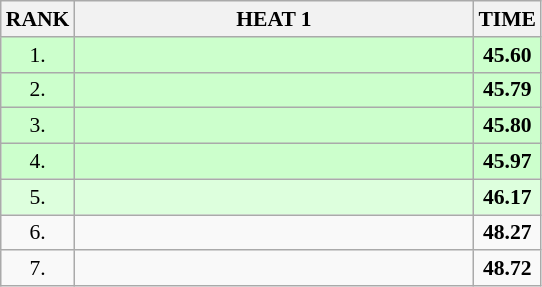<table class="wikitable" style="border-collapse: collapse; font-size: 90%;">
<tr>
<th>RANK</th>
<th align="left" style="width: 18em">HEAT 1</th>
<th>TIME</th>
</tr>
<tr style="background:#ccffcc;">
<td align="center">1.</td>
<td></td>
<td align="center"><strong>45.60</strong></td>
</tr>
<tr style="background:#ccffcc;">
<td align="center">2.</td>
<td></td>
<td align="center"><strong>45.79</strong></td>
</tr>
<tr style="background:#ccffcc;">
<td align="center">3.</td>
<td></td>
<td align="center"><strong>45.80</strong></td>
</tr>
<tr style="background:#ccffcc;">
<td align="center">4.</td>
<td></td>
<td align="center"><strong>45.97</strong></td>
</tr>
<tr style="background:#ddffdd;">
<td align="center">5.</td>
<td></td>
<td align="center"><strong>46.17</strong></td>
</tr>
<tr>
<td align="center">6.</td>
<td></td>
<td align="center"><strong>48.27</strong></td>
</tr>
<tr>
<td align="center">7.</td>
<td></td>
<td align="center"><strong>48.72</strong></td>
</tr>
</table>
